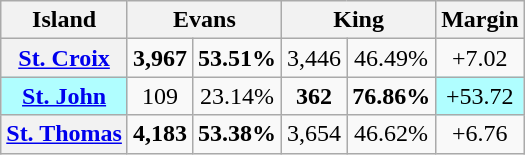<table class=wikitable>
<tr>
<th>Island</th>
<th colspan=2>Evans</th>
<th colspan=2>King</th>
<th>Margin</th>
</tr>
<tr align=center>
<th><a href='#'>St. Croix</a></th>
<td><strong>3,967</strong></td>
<td><strong>53.51%</strong></td>
<td>3,446</td>
<td>46.49%</td>
<td>+7.02</td>
</tr>
<tr align=center>
<th style="background-color:#b0feff"><a href='#'>St. John</a></th>
<td>109</td>
<td>23.14%</td>
<td><strong>362</strong></td>
<td><strong>76.86%</strong></td>
<td style="background-color:#b0feff">+53.72</td>
</tr>
<tr align=center>
<th><a href='#'>St. Thomas</a></th>
<td><strong>4,183</strong></td>
<td><strong>53.38%</strong></td>
<td>3,654</td>
<td>46.62%</td>
<td>+6.76</td>
</tr>
</table>
